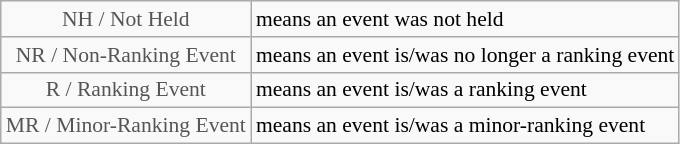<table class="wikitable" style="font-size:90%">
<tr>
<td style="text-align:center; color:#555555;" colspan="4">NH / Not Held</td>
<td>means an event was not held</td>
</tr>
<tr>
<td style="text-align:center; color:#555555;" colspan="4">NR / Non-Ranking Event</td>
<td>means an event is/was no longer a ranking event</td>
</tr>
<tr>
<td style="text-align:center; color:#555555;" colspan="4">R / Ranking Event</td>
<td>means an event is/was a ranking event</td>
</tr>
<tr>
<td style="text-align:center; color:#555555;" colspan="4">MR / Minor-Ranking Event</td>
<td>means an event is/was a minor-ranking event</td>
</tr>
</table>
